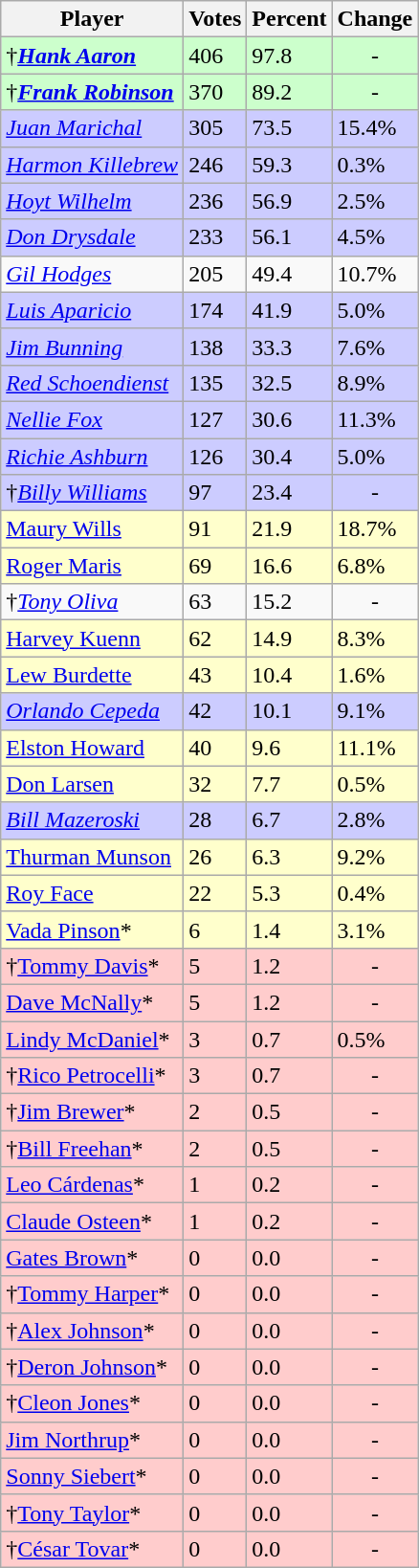<table class="wikitable sortable">
<tr>
<th>Player</th>
<th>Votes</th>
<th>Percent</th>
<th>Change</th>
</tr>
<tr bgcolor="#ccffcc">
<td>†<strong><em><a href='#'>Hank Aaron</a></em></strong></td>
<td>406</td>
<td>97.8</td>
<td align=center>-</td>
</tr>
<tr bgcolor="#ccffcc">
<td>†<strong><em><a href='#'>Frank Robinson</a></em></strong></td>
<td>370</td>
<td>89.2</td>
<td align=center>-</td>
</tr>
<tr bgcolor="#ccccff">
<td><em><a href='#'>Juan Marichal</a></em></td>
<td>305</td>
<td>73.5</td>
<td align="left"> 15.4%</td>
</tr>
<tr bgcolor="#ccccff">
<td><em><a href='#'>Harmon Killebrew</a></em></td>
<td>246</td>
<td>59.3</td>
<td align="left"> 0.3%</td>
</tr>
<tr bgcolor="#ccccff">
<td><em><a href='#'>Hoyt Wilhelm</a></em></td>
<td>236</td>
<td>56.9</td>
<td align="left"> 2.5%</td>
</tr>
<tr bgcolor="#ccccff">
<td><em><a href='#'>Don Drysdale</a></em></td>
<td>233</td>
<td>56.1</td>
<td align="left"> 4.5%</td>
</tr>
<tr -bgcolor="#ccccff">
<td><em><a href='#'>Gil Hodges</a></em></td>
<td>205</td>
<td>49.4</td>
<td align="left"> 10.7%</td>
</tr>
<tr bgcolor="#ccccff">
<td><em><a href='#'>Luis Aparicio</a></em></td>
<td>174</td>
<td>41.9</td>
<td align="left"> 5.0%</td>
</tr>
<tr bgcolor="#ccccff">
<td><em><a href='#'>Jim Bunning</a></em></td>
<td>138</td>
<td>33.3</td>
<td align="left"> 7.6%</td>
</tr>
<tr bgcolor="#ccccff">
<td><em><a href='#'>Red Schoendienst</a></em></td>
<td>135</td>
<td>32.5</td>
<td align="left"> 8.9%</td>
</tr>
<tr bgcolor="#ccccff">
<td><em><a href='#'>Nellie Fox</a></em></td>
<td>127</td>
<td>30.6</td>
<td align="left"> 11.3%</td>
</tr>
<tr bgcolor="#ccccff">
<td><em><a href='#'>Richie Ashburn</a></em></td>
<td>126</td>
<td>30.4</td>
<td align="left"> 5.0%</td>
</tr>
<tr bgcolor="#ccccff">
<td>†<em><a href='#'>Billy Williams</a></em></td>
<td>97</td>
<td>23.4</td>
<td align=center>-</td>
</tr>
<tr bgcolor="#ffffcc">
<td><a href='#'>Maury Wills</a></td>
<td>91</td>
<td>21.9</td>
<td align="left"> 18.7%</td>
</tr>
<tr bgcolor="#ffffcc">
<td><a href='#'>Roger Maris</a></td>
<td>69</td>
<td>16.6</td>
<td align="left"> 6.8%</td>
</tr>
<tr -bgcolor="#ccccff">
<td>†<em><a href='#'>Tony Oliva</a></em></td>
<td>63</td>
<td>15.2</td>
<td align=center>-</td>
</tr>
<tr bgcolor="#ffffcc">
<td><a href='#'>Harvey Kuenn</a></td>
<td>62</td>
<td>14.9</td>
<td align="left"> 8.3%</td>
</tr>
<tr bgcolor="#ffffcc">
<td><a href='#'>Lew Burdette</a></td>
<td>43</td>
<td>10.4</td>
<td align="left"> 1.6%</td>
</tr>
<tr bgcolor="#ccccff">
<td><em><a href='#'>Orlando Cepeda</a></em></td>
<td>42</td>
<td>10.1</td>
<td align="left"> 9.1%</td>
</tr>
<tr bgcolor="#ffffcc">
<td><a href='#'>Elston Howard</a></td>
<td>40</td>
<td>9.6</td>
<td align="left"> 11.1%</td>
</tr>
<tr bgcolor="#ffffcc">
<td><a href='#'>Don Larsen</a></td>
<td>32</td>
<td>7.7</td>
<td align="left"> 0.5%</td>
</tr>
<tr bgcolor="#ccccff">
<td><em><a href='#'>Bill Mazeroski</a></em></td>
<td>28</td>
<td>6.7</td>
<td align="left"> 2.8%</td>
</tr>
<tr bgcolor="#ffffcc">
<td><a href='#'>Thurman Munson</a></td>
<td>26</td>
<td>6.3</td>
<td align="left"> 9.2%</td>
</tr>
<tr bgcolor="#ffffcc">
<td><a href='#'>Roy Face</a></td>
<td>22</td>
<td>5.3</td>
<td align="left"> 0.4%</td>
</tr>
<tr bgcolor="#ffffcc">
<td><a href='#'>Vada Pinson</a>*</td>
<td>6</td>
<td>1.4</td>
<td align="left"> 3.1%</td>
</tr>
<tr bgcolor="#ffcccc">
<td>†<a href='#'>Tommy Davis</a>*</td>
<td>5</td>
<td>1.2</td>
<td align=center>-</td>
</tr>
<tr bgcolor="#ffcccc">
<td><a href='#'>Dave McNally</a>*</td>
<td>5</td>
<td>1.2</td>
<td align=center>-</td>
</tr>
<tr bgcolor="#ffcccc">
<td><a href='#'>Lindy McDaniel</a>*</td>
<td>3</td>
<td>0.7</td>
<td align="left"> 0.5%</td>
</tr>
<tr bgcolor="#ffcccc">
<td>†<a href='#'>Rico Petrocelli</a>*</td>
<td>3</td>
<td>0.7</td>
<td align=center>-</td>
</tr>
<tr bgcolor="#ffcccc">
<td>†<a href='#'>Jim Brewer</a>*</td>
<td>2</td>
<td>0.5</td>
<td align=center>-</td>
</tr>
<tr bgcolor="#ffcccc">
<td>†<a href='#'>Bill Freehan</a>*</td>
<td>2</td>
<td>0.5</td>
<td align=center>-</td>
</tr>
<tr bgcolor="#ffcccc">
<td><a href='#'>Leo Cárdenas</a>*</td>
<td>1</td>
<td>0.2</td>
<td align=center>-</td>
</tr>
<tr bgcolor="#ffcccc">
<td><a href='#'>Claude Osteen</a>*</td>
<td>1</td>
<td>0.2</td>
<td align=center>-</td>
</tr>
<tr bgcolor="#ffcccc">
<td><a href='#'>Gates Brown</a>*</td>
<td>0</td>
<td>0.0</td>
<td align=center>-</td>
</tr>
<tr bgcolor="#ffcccc">
<td>†<a href='#'>Tommy Harper</a>*</td>
<td>0</td>
<td>0.0</td>
<td align=center>-</td>
</tr>
<tr bgcolor="#ffcccc">
<td>†<a href='#'>Alex Johnson</a>*</td>
<td>0</td>
<td>0.0</td>
<td align=center>-</td>
</tr>
<tr bgcolor="#ffcccc">
<td>†<a href='#'>Deron Johnson</a>*</td>
<td>0</td>
<td>0.0</td>
<td align=center>-</td>
</tr>
<tr bgcolor="#ffcccc">
<td>†<a href='#'>Cleon Jones</a>*</td>
<td>0</td>
<td>0.0</td>
<td align=center>-</td>
</tr>
<tr bgcolor="#ffcccc">
<td><a href='#'>Jim Northrup</a>*</td>
<td>0</td>
<td>0.0</td>
<td align=center>-</td>
</tr>
<tr bgcolor="#ffcccc">
<td><a href='#'>Sonny Siebert</a>*</td>
<td>0</td>
<td>0.0</td>
<td align=center>-</td>
</tr>
<tr bgcolor="#ffcccc">
<td>†<a href='#'>Tony Taylor</a>*</td>
<td>0</td>
<td>0.0</td>
<td align=center>-</td>
</tr>
<tr bgcolor="#ffcccc">
<td>†<a href='#'>César Tovar</a>*</td>
<td>0</td>
<td>0.0</td>
<td align=center>-</td>
</tr>
</table>
